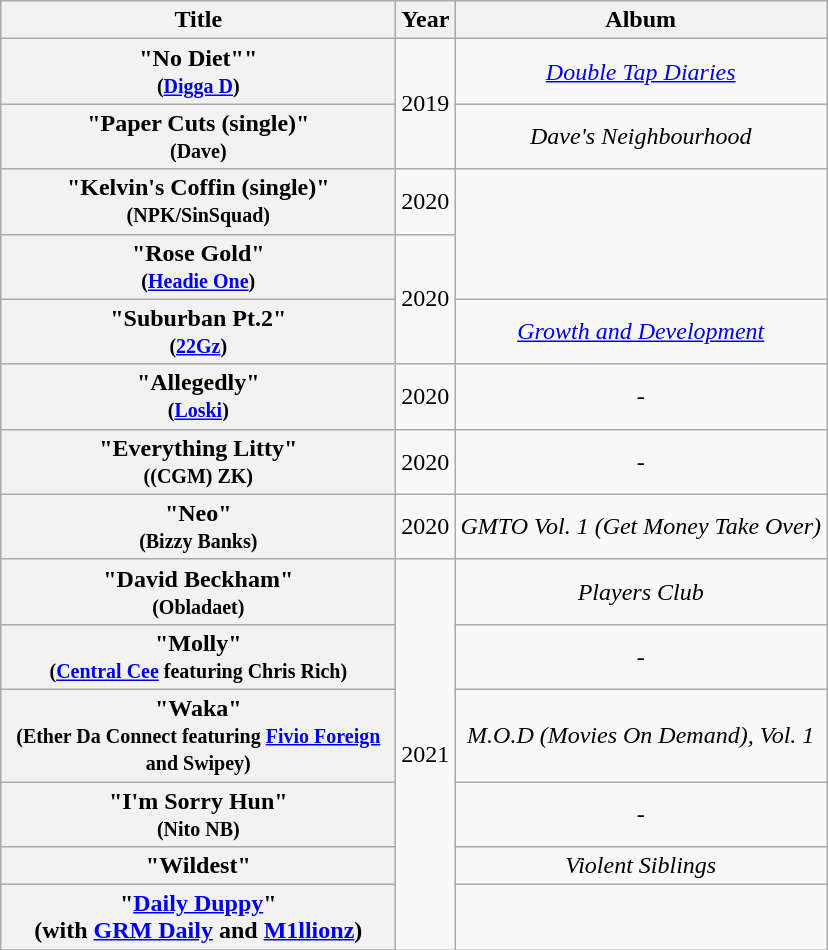<table class="wikitable plainrowheaders" style="text-align:center;">
<tr>
<th scope="col" style="width:16em;">Title</th>
<th scope="col">Year</th>
<th scope="col">Album</th>
</tr>
<tr>
<th scope="row">"No Diet""<br><small>(<a href='#'>Digga D</a>)</small></th>
<td rowspan="2">2019</td>
<td><em><a href='#'>Double Tap Diaries</a></em></td>
</tr>
<tr>
<th scope="row">"Paper Cuts (single)"<br><small>(Dave)</small></th>
<td><em>Dave's Neighbourhood</em></td>
</tr>
<tr>
<th scope="row">"Kelvin's Coffin (single)"<br><small>(NPK/SinSquad)</small></th>
<td>2020</td>
</tr>
<tr>
<th scope="row">"Rose Gold"<br><small>(<a href='#'>Headie One</a>)</small></th>
<td rowspan="2">2020</td>
</tr>
<tr>
<th scope="row">"Suburban Pt.2"<br><small>(<a href='#'>22Gz</a>)</small></th>
<td><em><a href='#'>Growth and Development</a></em></td>
</tr>
<tr>
<th scope="row">"Allegedly"<br><small>(<a href='#'>Loski</a>)</small></th>
<td>2020</td>
<td>-</td>
</tr>
<tr>
<th scope="row">"Everything Litty"<br><small>((CGM) ZK)</small></th>
<td>2020</td>
<td>-</td>
</tr>
<tr>
<th scope="row">"Neo"<br><small>(Bizzy Banks)</small></th>
<td>2020</td>
<td><em> GMTO Vol. 1 (Get Money Take Over)</em></td>
</tr>
<tr>
<th scope="row">"David Beckham"<br><small>(Obladaet)</small></th>
<td rowspan="8">2021</td>
<td><em>Players Club</em></td>
</tr>
<tr>
<th scope="row">"Molly" <br><small>(<a href='#'>Central Cee</a> featuring Chris Rich)</small></th>
<td><em>-</em></td>
</tr>
<tr>
<th scope="row">"Waka"<br><small>(Ether Da Connect featuring <a href='#'>Fivio Foreign</a> and Swipey)</small></th>
<td><em>M.O.D (Movies On Demand), Vol. 1</em></td>
</tr>
<tr>
<th scope="row">"I'm Sorry Hun"<br><small>(Nito NB)</small></th>
<td><em>-</em></td>
</tr>
<tr>
<th scope="row">"Wildest"<br></th>
<td><em>Violent Siblings</em></td>
</tr>
<tr>
<th scope="row">"<a href='#'>Daily Duppy</a>"<br><span>(with <a href='#'>GRM Daily</a> and <a href='#'>M1llionz</a>)</span></th>
</tr>
<tr>
</tr>
</table>
